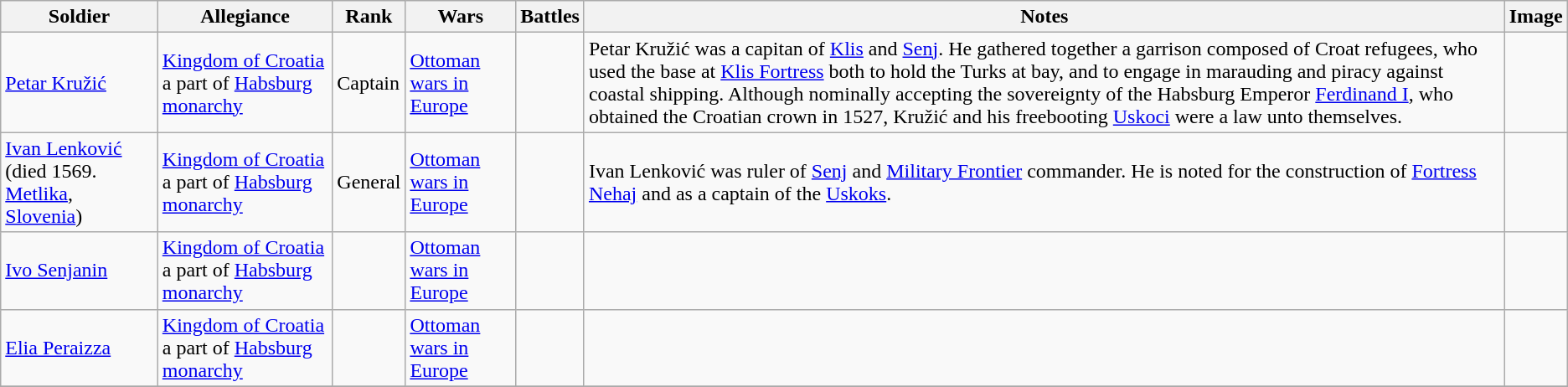<table class="wikitable sortable">
<tr>
<th>Soldier</th>
<th>Allegiance</th>
<th>Rank</th>
<th>Wars</th>
<th>Battles</th>
<th>Notes</th>
<th class="unsortable">Image</th>
</tr>
<tr>
<td><a href='#'>Petar Kružić</a></td>
<td><a href='#'>Kingdom of Croatia</a> a part of <a href='#'>Habsburg monarchy</a></td>
<td>Captain</td>
<td><a href='#'>Ottoman wars in Europe</a></td>
<td></td>
<td>Petar Kružić was a capitan of <a href='#'>Klis</a> and <a href='#'>Senj</a>. He gathered together a garrison composed of Croat refugees, who used the base at <a href='#'>Klis Fortress</a> both to hold the Turks at bay, and to engage in marauding and piracy against coastal shipping. Although nominally accepting the sovereignty of the Habsburg Emperor <a href='#'>Ferdinand I</a>, who obtained the Croatian crown in 1527, Kružić and his freebooting <a href='#'>Uskoci</a> were a law unto themselves.</td>
<td></td>
</tr>
<tr>
<td><a href='#'>Ivan Lenković</a> (died 1569. <a href='#'>Metlika</a>, <a href='#'>Slovenia</a>)</td>
<td><a href='#'>Kingdom of Croatia</a> a part of <a href='#'>Habsburg monarchy</a></td>
<td>General</td>
<td><a href='#'>Ottoman wars in Europe</a></td>
<td></td>
<td>Ivan Lenković was ruler of <a href='#'>Senj</a> and <a href='#'>Military Frontier</a> commander. He is noted for the construction of <a href='#'>Fortress Nehaj</a> and as a captain of the <a href='#'>Uskoks</a>.</td>
<td></td>
</tr>
<tr>
<td><a href='#'>Ivo Senjanin</a></td>
<td><a href='#'>Kingdom of Croatia</a> a part of <a href='#'>Habsburg monarchy</a></td>
<td></td>
<td><a href='#'>Ottoman wars in Europe</a></td>
<td></td>
<td></td>
<td></td>
</tr>
<tr>
<td><a href='#'>Elia Peraizza</a></td>
<td><a href='#'>Kingdom of Croatia</a> a part of <a href='#'>Habsburg monarchy</a></td>
<td></td>
<td><a href='#'>Ottoman wars in Europe</a></td>
<td></td>
<td></td>
<td></td>
</tr>
<tr>
</tr>
</table>
